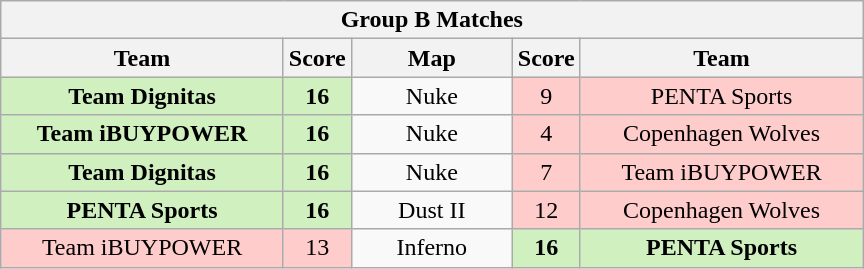<table class="wikitable" style="text-align: center;">
<tr>
<th colspan=5>Group B Matches</th>
</tr>
<tr>
<th width="181px">Team</th>
<th width="20px">Score</th>
<th width="100px">Map</th>
<th width="20px">Score</th>
<th width="181px">Team</th>
</tr>
<tr>
<td style="background: #D0F0C0;"><strong>Team Dignitas</strong></td>
<td style="background: #D0F0C0;"><strong>16</strong></td>
<td>Nuke</td>
<td style="background: #FFCCCC;">9</td>
<td style="background: #FFCCCC;">PENTA Sports</td>
</tr>
<tr>
<td style="background: #D0F0C0;"><strong>Team iBUYPOWER</strong></td>
<td style="background: #D0F0C0;"><strong>16</strong></td>
<td>Nuke</td>
<td style="background: #FFCCCC;">4</td>
<td style="background: #FFCCCC;">Copenhagen Wolves</td>
</tr>
<tr>
<td style="background: #D0F0C0;"><strong>Team Dignitas</strong></td>
<td style="background: #D0F0C0;"><strong>16</strong></td>
<td>Nuke</td>
<td style="background: #FFCCCC;">7</td>
<td style="background: #FFCCCC;">Team iBUYPOWER</td>
</tr>
<tr>
<td style="background: #D0F0C0;"><strong>PENTA Sports</strong></td>
<td style="background: #D0F0C0;"><strong>16</strong></td>
<td>Dust II</td>
<td style="background: #FFCCCC;">12</td>
<td style="background: #FFCCCC;">Copenhagen Wolves</td>
</tr>
<tr>
<td style="background: #FFCCCC;">Team iBUYPOWER</td>
<td style="background: #FFCCCC;">13</td>
<td>Inferno</td>
<td style="background: #D0F0C0;"><strong>16</strong></td>
<td style="background: #D0F0C0;"><strong>PENTA Sports</strong></td>
</tr>
</table>
